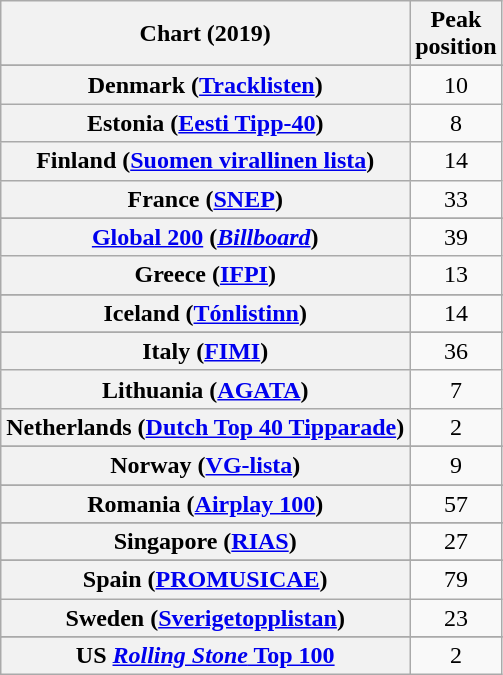<table class="wikitable sortable plainrowheaders" style="text-align:center">
<tr>
<th scope="col">Chart (2019)</th>
<th scope="col">Peak<br>position</th>
</tr>
<tr>
</tr>
<tr>
</tr>
<tr>
</tr>
<tr>
</tr>
<tr>
</tr>
<tr>
</tr>
<tr>
<th scope="row">Denmark (<a href='#'>Tracklisten</a>)</th>
<td>10</td>
</tr>
<tr>
<th scope="row">Estonia (<a href='#'>Eesti Tipp-40</a>)</th>
<td>8</td>
</tr>
<tr>
<th scope="row">Finland (<a href='#'>Suomen virallinen lista</a>)</th>
<td>14</td>
</tr>
<tr>
<th scope="row">France (<a href='#'>SNEP</a>)</th>
<td>33</td>
</tr>
<tr>
</tr>
<tr>
<th scope="row"><a href='#'>Global 200</a> (<em><a href='#'>Billboard</a></em>)</th>
<td>39</td>
</tr>
<tr>
<th scope="row">Greece (<a href='#'>IFPI</a>)</th>
<td>13</td>
</tr>
<tr>
</tr>
<tr>
</tr>
<tr>
<th scope="row">Iceland (<a href='#'>Tónlistinn</a>)</th>
<td>14</td>
</tr>
<tr>
</tr>
<tr>
<th scope="row">Italy (<a href='#'>FIMI</a>)</th>
<td>36</td>
</tr>
<tr>
<th scope="row">Lithuania (<a href='#'>AGATA</a>)</th>
<td>7</td>
</tr>
<tr>
<th scope="row">Netherlands (<a href='#'>Dutch Top 40 Tipparade</a>)</th>
<td>2</td>
</tr>
<tr>
</tr>
<tr>
</tr>
<tr>
<th scope="row">Norway (<a href='#'>VG-lista</a>)</th>
<td>9</td>
</tr>
<tr>
</tr>
<tr>
<th scope="row">Romania (<a href='#'>Airplay 100</a>)</th>
<td>57</td>
</tr>
<tr>
</tr>
<tr>
<th scope="row">Singapore (<a href='#'>RIAS</a>)</th>
<td>27</td>
</tr>
<tr>
</tr>
<tr>
<th scope="row">Spain (<a href='#'>PROMUSICAE</a>)</th>
<td>79</td>
</tr>
<tr>
<th scope="row">Sweden (<a href='#'>Sverigetopplistan</a>)</th>
<td>23</td>
</tr>
<tr>
</tr>
<tr>
</tr>
<tr>
</tr>
<tr>
</tr>
<tr>
</tr>
<tr>
</tr>
<tr>
<th scope="row">US <a href='#'><em>Rolling Stone</em> Top 100</a></th>
<td>2</td>
</tr>
</table>
